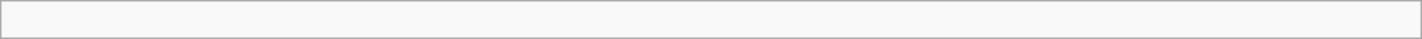<table class="wikitable" width=75%>
<tr>
<td><br></td>
</tr>
</table>
